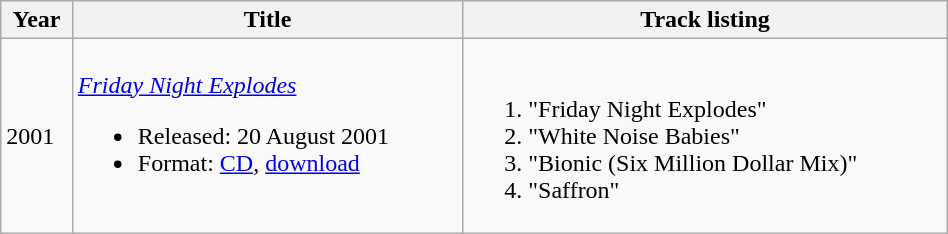<table class="wikitable" style="width:50%">
<tr>
<th>Year</th>
<th>Title</th>
<th>Track listing</th>
</tr>
<tr>
<td>2001</td>
<td><em><a href='#'>Friday Night Explodes</a></em><br><ul><li>Released: 20 August 2001</li><li>Format: <a href='#'>CD</a>, <a href='#'>download</a></li></ul></td>
<td><br><ol><li>"Friday Night Explodes"</li><li>"White Noise Babies"</li><li>"Bionic (Six Million Dollar Mix)"</li><li>"Saffron"</li></ol></td>
</tr>
</table>
